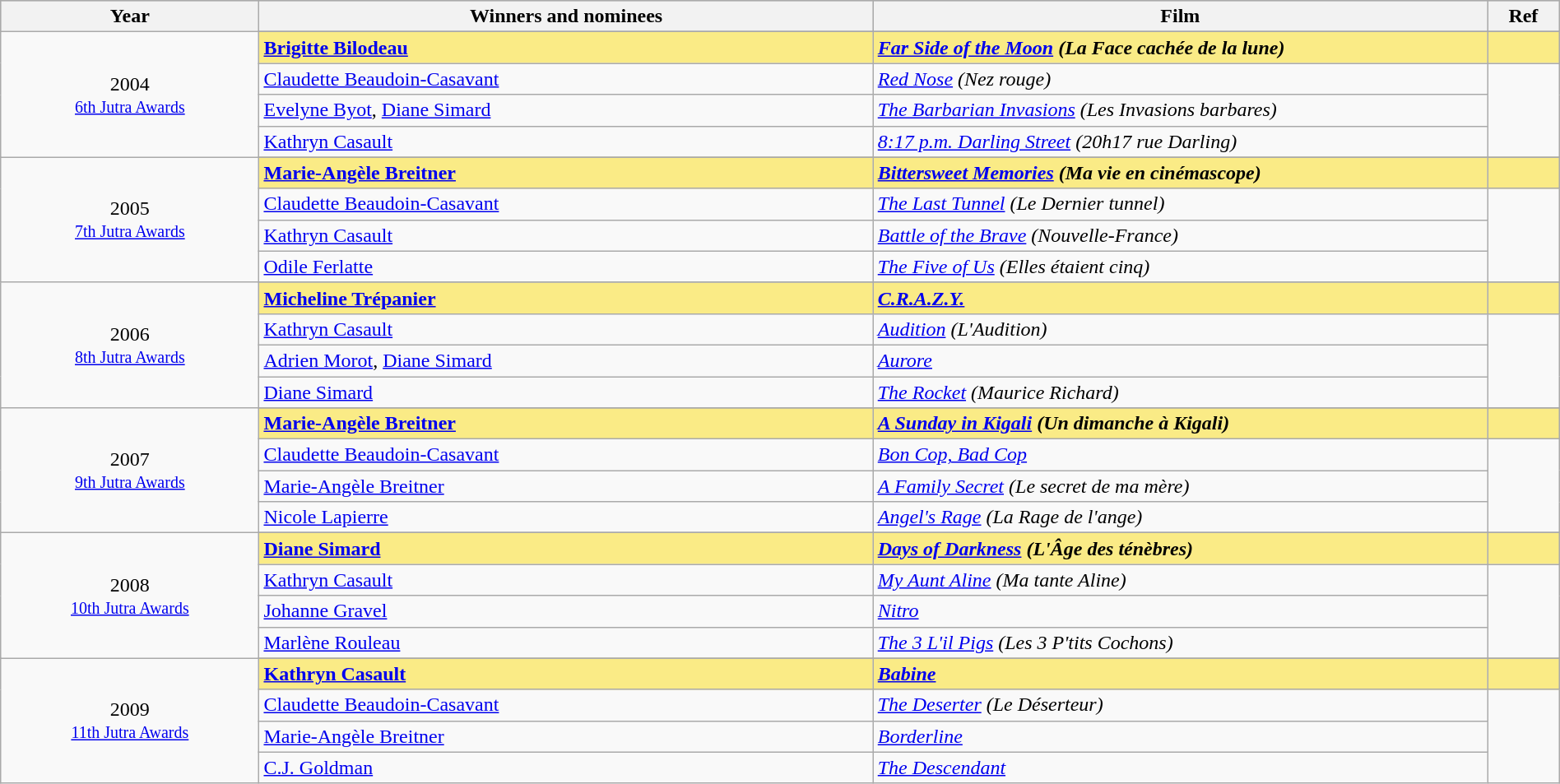<table class="wikitable" style="width:100%;">
<tr style="background:#bebebe;">
<th style="width:8%;">Year</th>
<th style="width:19%;">Winners and nominees</th>
<th style="width:19%;">Film</th>
<th style="width:2%;">Ref</th>
</tr>
<tr>
<td rowspan="5" align="center">2004 <br> <small><a href='#'>6th Jutra Awards</a></small></td>
</tr>
<tr style="background:#FAEB86">
<td><strong><a href='#'>Brigitte Bilodeau</a></strong></td>
<td><strong><em><a href='#'>Far Side of the Moon</a> (La Face cachée de la lune)</em></strong></td>
<td></td>
</tr>
<tr>
<td><a href='#'>Claudette Beaudoin-Casavant</a></td>
<td><em><a href='#'>Red Nose</a> (Nez rouge)</em></td>
<td rowspan=3></td>
</tr>
<tr>
<td><a href='#'>Evelyne Byot</a>, <a href='#'>Diane Simard</a></td>
<td><em><a href='#'>The Barbarian Invasions</a> (Les Invasions barbares)</em></td>
</tr>
<tr>
<td><a href='#'>Kathryn Casault</a></td>
<td><em><a href='#'>8:17 p.m. Darling Street</a> (20h17 rue Darling)</em></td>
</tr>
<tr>
<td rowspan="5" align="center">2005 <br> <small><a href='#'>7th Jutra Awards</a></small></td>
</tr>
<tr style="background:#FAEB86">
<td><strong><a href='#'>Marie-Angèle Breitner</a></strong></td>
<td><strong><em><a href='#'>Bittersweet Memories</a> (Ma vie en cinémascope)</em></strong></td>
<td></td>
</tr>
<tr>
<td><a href='#'>Claudette Beaudoin-Casavant</a></td>
<td><em><a href='#'>The Last Tunnel</a> (Le Dernier tunnel)</em></td>
<td rowspan=3></td>
</tr>
<tr>
<td><a href='#'>Kathryn Casault</a></td>
<td><em><a href='#'>Battle of the Brave</a> (Nouvelle-France)</em></td>
</tr>
<tr>
<td><a href='#'>Odile Ferlatte</a></td>
<td><em><a href='#'>The Five of Us</a> (Elles étaient cinq)</em></td>
</tr>
<tr>
<td rowspan="5" align="center">2006 <br> <small><a href='#'>8th Jutra Awards</a></small></td>
</tr>
<tr style="background:#FAEB86">
<td><strong><a href='#'>Micheline Trépanier</a></strong></td>
<td><strong><em><a href='#'>C.R.A.Z.Y.</a></em></strong></td>
<td></td>
</tr>
<tr>
<td><a href='#'>Kathryn Casault</a></td>
<td><em><a href='#'>Audition</a> (L'Audition)</em></td>
<td rowspan=3></td>
</tr>
<tr>
<td><a href='#'>Adrien Morot</a>, <a href='#'>Diane Simard</a></td>
<td><em><a href='#'>Aurore</a></em></td>
</tr>
<tr>
<td><a href='#'>Diane Simard</a></td>
<td><em><a href='#'>The Rocket</a> (Maurice Richard)</em></td>
</tr>
<tr>
<td rowspan="5" align="center">2007 <br> <small><a href='#'>9th Jutra Awards</a></small></td>
</tr>
<tr style="background:#FAEB86">
<td><strong><a href='#'>Marie-Angèle Breitner</a></strong></td>
<td><strong><em><a href='#'>A Sunday in Kigali</a> (Un dimanche à Kigali)</em></strong></td>
<td></td>
</tr>
<tr>
<td><a href='#'>Claudette Beaudoin-Casavant</a></td>
<td><em><a href='#'>Bon Cop, Bad Cop</a></em></td>
<td rowspan=3></td>
</tr>
<tr>
<td><a href='#'>Marie-Angèle Breitner</a></td>
<td><em><a href='#'>A Family Secret</a> (Le secret de ma mère)</em></td>
</tr>
<tr>
<td><a href='#'>Nicole Lapierre</a></td>
<td><em><a href='#'>Angel's Rage</a> (La Rage de l'ange)</em></td>
</tr>
<tr>
<td rowspan="5" align="center">2008 <br> <small><a href='#'>10th Jutra Awards</a></small></td>
</tr>
<tr style="background:#FAEB86">
<td><strong><a href='#'>Diane Simard</a></strong></td>
<td><strong><em><a href='#'>Days of Darkness</a> (L'Âge des ténèbres)</em></strong></td>
<td></td>
</tr>
<tr>
<td><a href='#'>Kathryn Casault</a></td>
<td><em><a href='#'>My Aunt Aline</a> (Ma tante Aline)</em></td>
<td rowspan=3></td>
</tr>
<tr>
<td><a href='#'>Johanne Gravel</a></td>
<td><em><a href='#'>Nitro</a></em></td>
</tr>
<tr>
<td><a href='#'>Marlène Rouleau</a></td>
<td><em><a href='#'>The 3 L'il Pigs</a> (Les 3 P'tits Cochons)</em></td>
</tr>
<tr>
<td rowspan="5" align="center">2009 <br> <small><a href='#'>11th Jutra Awards</a></small></td>
</tr>
<tr style="background:#FAEB86">
<td><strong><a href='#'>Kathryn Casault</a></strong></td>
<td><strong><em><a href='#'>Babine</a></em></strong></td>
<td></td>
</tr>
<tr>
<td><a href='#'>Claudette Beaudoin-Casavant</a></td>
<td><em><a href='#'>The Deserter</a> (Le Déserteur)</em></td>
<td rowspan=3></td>
</tr>
<tr>
<td><a href='#'>Marie-Angèle Breitner</a></td>
<td><em><a href='#'>Borderline</a></em></td>
</tr>
<tr>
<td><a href='#'>C.J. Goldman</a></td>
<td><em><a href='#'>The Descendant</a></em></td>
</tr>
</table>
